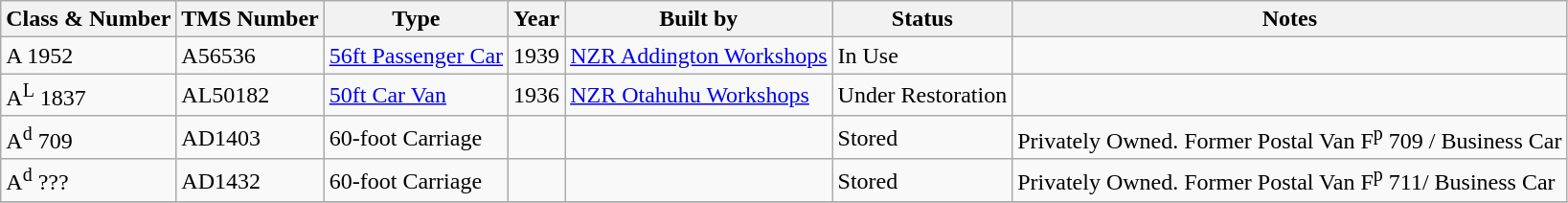<table class="wikitable sortable">
<tr>
<th scope="col">Class & Number</th>
<th scope="col">TMS Number</th>
<th scope="col">Type</th>
<th scope="col">Year</th>
<th scope="col">Built by</th>
<th scope="col">Status</th>
<th scope="col" class="unsortable">Notes</th>
</tr>
<tr>
<td>A 1952</td>
<td>A56536</td>
<td><a href='#'>56ft Passenger Car</a></td>
<td>1939</td>
<td><a href='#'>NZR Addington Workshops</a></td>
<td>In Use</td>
<td></td>
</tr>
<tr>
<td>A<sup>L</sup> 1837</td>
<td>AL50182</td>
<td><a href='#'>50ft Car Van</a></td>
<td>1936</td>
<td><a href='#'>NZR Otahuhu Workshops</a></td>
<td>Under Restoration</td>
<td></td>
</tr>
<tr>
<td>A<sup>d</sup> 709</td>
<td>AD1403</td>
<td>60-foot Carriage</td>
<td></td>
<td></td>
<td>Stored</td>
<td>Privately Owned. Former Postal Van F<sup>p</sup> 709 / Business Car</td>
</tr>
<tr>
<td>A<sup>d</sup> ???</td>
<td>AD1432</td>
<td>60-foot Carriage</td>
<td></td>
<td></td>
<td>Stored</td>
<td>Privately Owned. Former Postal Van F<sup>p</sup> 711/ Business Car</td>
</tr>
<tr>
</tr>
</table>
